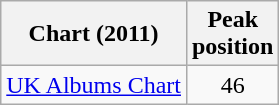<table class="wikitable">
<tr>
<th>Chart (2011)</th>
<th align="center">Peak<br>position</th>
</tr>
<tr>
<td><a href='#'>UK Albums Chart</a></td>
<td align="center">46</td>
</tr>
</table>
